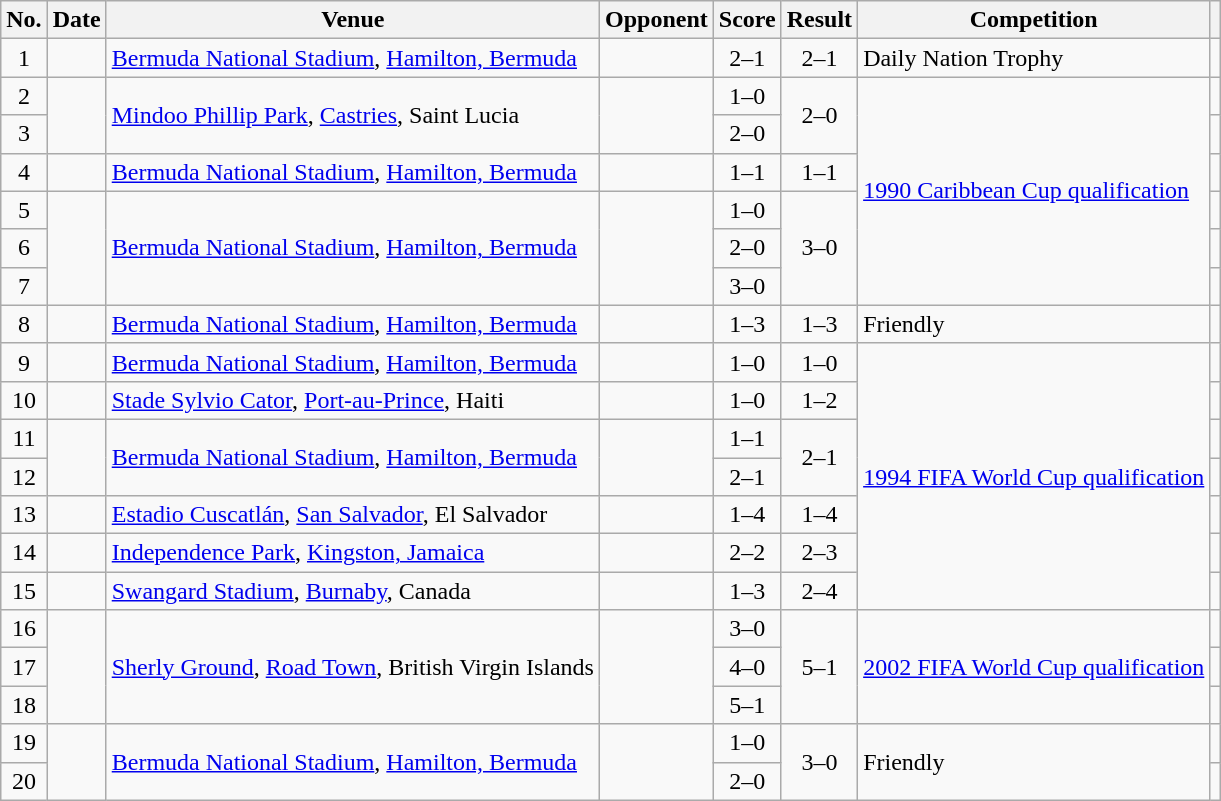<table class="wikitable sortable">
<tr>
<th scope=col>No.</th>
<th scope=col>Date</th>
<th scope=col>Venue</th>
<th scope=col>Opponent</th>
<th scope=col>Score</th>
<th scope=col>Result</th>
<th scope=col>Competition</th>
<th scope=col class="unsortable"></th>
</tr>
<tr>
<td align="center">1</td>
<td></td>
<td><a href='#'>Bermuda National Stadium</a>, <a href='#'>Hamilton, Bermuda</a></td>
<td></td>
<td align="center">2–1</td>
<td align="center">2–1</td>
<td>Daily Nation Trophy</td>
<td></td>
</tr>
<tr>
<td align="center">2</td>
<td rowspan=2></td>
<td rowspan=2><a href='#'>Mindoo Phillip Park</a>, <a href='#'>Castries</a>, Saint Lucia</td>
<td rowspan=2></td>
<td align="center">1–0</td>
<td align="center" rowspan=2>2–0</td>
<td rowspan=6><a href='#'>1990 Caribbean Cup qualification</a></td>
<td></td>
</tr>
<tr>
<td align="center">3</td>
<td align="center">2–0</td>
<td></td>
</tr>
<tr>
<td align="center">4</td>
<td></td>
<td><a href='#'>Bermuda National Stadium</a>, <a href='#'>Hamilton, Bermuda</a></td>
<td></td>
<td align="center">1–1</td>
<td align="center">1–1</td>
<td></td>
</tr>
<tr>
<td align="center">5</td>
<td rowspan=3></td>
<td rowspan=3><a href='#'>Bermuda National Stadium</a>, <a href='#'>Hamilton, Bermuda</a></td>
<td rowspan=3></td>
<td align="center">1–0</td>
<td align="center" rowspan=3>3–0</td>
<td></td>
</tr>
<tr>
<td align="center">6</td>
<td align="center">2–0</td>
<td></td>
</tr>
<tr>
<td align="center">7</td>
<td align="center">3–0</td>
<td></td>
</tr>
<tr>
<td align="center">8</td>
<td></td>
<td><a href='#'>Bermuda National Stadium</a>, <a href='#'>Hamilton, Bermuda</a></td>
<td></td>
<td align="center">1–3</td>
<td align="center">1–3</td>
<td>Friendly</td>
<td></td>
</tr>
<tr>
<td align="center">9</td>
<td></td>
<td><a href='#'>Bermuda National Stadium</a>, <a href='#'>Hamilton, Bermuda</a></td>
<td></td>
<td align="center">1–0</td>
<td align="center">1–0</td>
<td rowspan=7><a href='#'>1994 FIFA World Cup qualification</a></td>
<td></td>
</tr>
<tr>
<td align="center">10</td>
<td></td>
<td><a href='#'>Stade Sylvio Cator</a>, <a href='#'>Port-au-Prince</a>, Haiti</td>
<td></td>
<td align="center">1–0</td>
<td align="center">1–2</td>
<td></td>
</tr>
<tr>
<td align="center">11</td>
<td rowspan=2></td>
<td rowspan=2><a href='#'>Bermuda National Stadium</a>, <a href='#'>Hamilton, Bermuda</a></td>
<td rowspan=2></td>
<td align="center">1–1</td>
<td align="center" rowspan=2>2–1</td>
<td></td>
</tr>
<tr>
<td align="center">12</td>
<td align="center">2–1</td>
<td></td>
</tr>
<tr>
<td align="center">13</td>
<td></td>
<td><a href='#'>Estadio Cuscatlán</a>, <a href='#'>San Salvador</a>, El Salvador</td>
<td></td>
<td align="center">1–4</td>
<td align="center">1–4</td>
<td></td>
</tr>
<tr>
<td align="center">14</td>
<td></td>
<td><a href='#'>Independence Park</a>, <a href='#'>Kingston, Jamaica</a></td>
<td></td>
<td align="center">2–2</td>
<td align="center">2–3</td>
<td></td>
</tr>
<tr>
<td align="center">15</td>
<td></td>
<td><a href='#'>Swangard Stadium</a>, <a href='#'>Burnaby</a>, Canada</td>
<td></td>
<td align="center">1–3</td>
<td align="center">2–4</td>
<td></td>
</tr>
<tr>
<td align="center">16</td>
<td rowspan=3></td>
<td rowspan=3><a href='#'>Sherly Ground</a>, <a href='#'>Road Town</a>, British Virgin Islands</td>
<td rowspan=3></td>
<td align="center">3–0</td>
<td align="center" rowspan=3>5–1</td>
<td rowspan=3><a href='#'>2002 FIFA World Cup qualification</a></td>
<td></td>
</tr>
<tr>
<td align="center">17</td>
<td align="center">4–0</td>
<td></td>
</tr>
<tr>
<td align="center">18</td>
<td align="center">5–1</td>
<td></td>
</tr>
<tr>
<td align="center">19</td>
<td rowspan=2></td>
<td rowspan=2><a href='#'>Bermuda National Stadium</a>, <a href='#'>Hamilton, Bermuda</a></td>
<td rowspan=2></td>
<td align="center">1–0</td>
<td align="center" rowspan=3>3–0</td>
<td rowspan=2>Friendly</td>
<td></td>
</tr>
<tr>
<td align="center">20</td>
<td align="center">2–0</td>
<td></td>
</tr>
</table>
